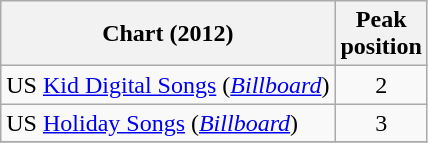<table class="wikitable sortable">
<tr>
<th scope="col">Chart (2012)</th>
<th scope="col">Peak<br>position</th>
</tr>
<tr>
<td>US <a href='#'>Kid Digital Songs</a> (<em><a href='#'>Billboard</a></em>)</td>
<td style="text-align:center;">2</td>
</tr>
<tr>
<td>US <a href='#'>Holiday Songs</a> (<em><a href='#'>Billboard</a></em>)</td>
<td style="text-align:center;">3</td>
</tr>
<tr>
</tr>
</table>
